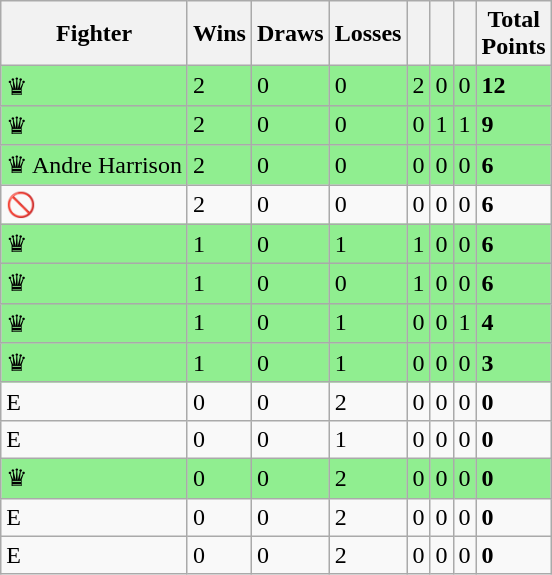<table class="wikitable sortable">
<tr>
<th>Fighter</th>
<th>Wins</th>
<th>Draws</th>
<th>Losses</th>
<th></th>
<th></th>
<th></th>
<th>Total<br> Points</th>
</tr>
<tr style="background:#90EE90;">
<td>♛   </td>
<td>2</td>
<td>0</td>
<td>0</td>
<td>2</td>
<td>0</td>
<td>0</td>
<td><strong>12</strong></td>
</tr>
<tr style="background:#90EE90;">
<td>♛  </td>
<td>2</td>
<td>0</td>
<td>0</td>
<td>0</td>
<td>1</td>
<td>1</td>
<td><strong>9</strong></td>
</tr>
<tr style="background:#90EE90;">
<td>♛   Andre Harrison</td>
<td>2</td>
<td>0</td>
<td>0</td>
<td>0</td>
<td>0</td>
<td>0</td>
<td><strong>6</strong></td>
</tr>
<tr>
<td>🚫 </td>
<td>2</td>
<td>0</td>
<td>0</td>
<td>0</td>
<td>0</td>
<td>0</td>
<td><strong>6</strong></td>
</tr>
<tr style="background:#90EE90;">
<td>♛  </td>
<td>1</td>
<td>0</td>
<td>1</td>
<td>1</td>
<td>0</td>
<td>0</td>
<td><strong>6</strong></td>
</tr>
<tr style="background:#90EE90;">
<td>♛ </td>
<td>1</td>
<td>0</td>
<td>0</td>
<td>1</td>
<td>0</td>
<td>0</td>
<td><strong>6</strong></td>
</tr>
<tr style="background:#90EE90;">
<td>♛  </td>
<td>1</td>
<td>0</td>
<td>1</td>
<td>0</td>
<td>0</td>
<td>1</td>
<td><strong>4</strong></td>
</tr>
<tr style="background:#90EE90;">
<td>♛   </td>
<td>1</td>
<td>0</td>
<td>1</td>
<td>0</td>
<td>0</td>
<td>0</td>
<td><strong>3</strong></td>
</tr>
<tr>
<td>E   </td>
<td>0</td>
<td>0</td>
<td>2</td>
<td>0</td>
<td>0</td>
<td>0</td>
<td><strong>0</strong></td>
</tr>
<tr>
<td>E   </td>
<td>0</td>
<td>0</td>
<td>1</td>
<td>0</td>
<td>0</td>
<td>0</td>
<td><strong>0</strong></td>
</tr>
<tr style="background:#90EE90;">
<td>♛  </td>
<td>0</td>
<td>0</td>
<td>2</td>
<td>0</td>
<td>0</td>
<td>0</td>
<td><strong>0</strong></td>
</tr>
<tr>
<td>E  </td>
<td>0</td>
<td>0</td>
<td>2</td>
<td>0</td>
<td>0</td>
<td>0</td>
<td><strong>0</strong></td>
</tr>
<tr>
<td>E   </td>
<td>0</td>
<td>0</td>
<td>2</td>
<td>0</td>
<td>0</td>
<td>0</td>
<td><strong>0</strong></td>
</tr>
</table>
